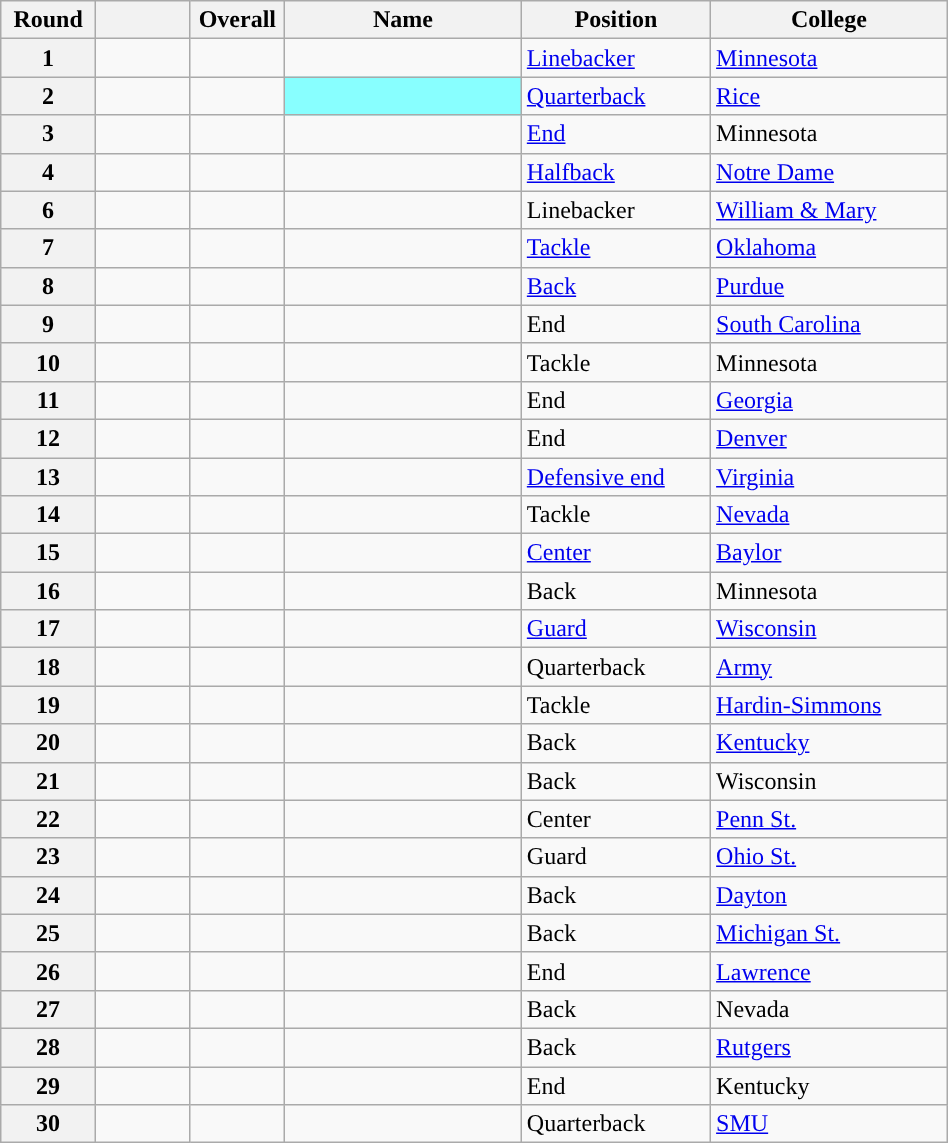<table class="wikitable sortable" style="width: 50%;">
<tr>
<th scope="col" style="width: 10%;">Round</th>
<th scope="col" style="width: 10%;"></th>
<th scope="col" style="width: 10%;">Overall</th>
<th scope="col" style="width: 25%;">Name</th>
<th scope="col" style="width: 20%;">Position</th>
<th scope="col" style="width: 25%;">College</th>
</tr>
<tr>
<th scope="row">1</th>
<td></td>
<td></td>
<td></td>
<td><a href='#'>Linebacker</a></td>
<td><a href='#'>Minnesota</a></td>
</tr>
<tr>
<th scope="row">2</th>
<td></td>
<td></td>
<td style="background:#88FFFF;">  <sup></sup></td>
<td><a href='#'>Quarterback</a></td>
<td><a href='#'>Rice</a></td>
</tr>
<tr>
<th scope="row">3</th>
<td></td>
<td></td>
<td></td>
<td><a href='#'>End</a></td>
<td>Minnesota</td>
</tr>
<tr>
<th scope="row">4</th>
<td></td>
<td></td>
<td></td>
<td><a href='#'>Halfback</a></td>
<td><a href='#'>Notre Dame</a></td>
</tr>
<tr>
<th scope="row">6</th>
<td></td>
<td></td>
<td></td>
<td>Linebacker</td>
<td><a href='#'>William & Mary</a></td>
</tr>
<tr>
<th scope="row">7</th>
<td></td>
<td></td>
<td></td>
<td><a href='#'>Tackle</a></td>
<td><a href='#'>Oklahoma</a></td>
</tr>
<tr>
<th scope="row">8</th>
<td></td>
<td></td>
<td></td>
<td><a href='#'>Back</a></td>
<td><a href='#'>Purdue</a></td>
</tr>
<tr>
<th scope="row">9</th>
<td></td>
<td></td>
<td></td>
<td>End</td>
<td><a href='#'>South Carolina</a></td>
</tr>
<tr>
<th scope="row">10</th>
<td></td>
<td></td>
<td></td>
<td>Tackle</td>
<td>Minnesota</td>
</tr>
<tr>
<th scope="row">11</th>
<td></td>
<td></td>
<td></td>
<td>End</td>
<td><a href='#'>Georgia</a></td>
</tr>
<tr>
<th scope="row">12</th>
<td></td>
<td></td>
<td></td>
<td>End</td>
<td><a href='#'>Denver</a></td>
</tr>
<tr>
<th scope="row">13</th>
<td></td>
<td></td>
<td></td>
<td><a href='#'>Defensive end</a></td>
<td><a href='#'>Virginia</a></td>
</tr>
<tr>
<th scope="row">14</th>
<td></td>
<td></td>
<td></td>
<td>Tackle</td>
<td><a href='#'>Nevada</a></td>
</tr>
<tr>
<th scope="row">15</th>
<td></td>
<td></td>
<td></td>
<td><a href='#'>Center</a></td>
<td><a href='#'>Baylor</a></td>
</tr>
<tr>
<th scope="row">16</th>
<td></td>
<td></td>
<td></td>
<td>Back</td>
<td>Minnesota</td>
</tr>
<tr>
<th scope="row">17</th>
<td></td>
<td></td>
<td></td>
<td><a href='#'>Guard</a></td>
<td><a href='#'>Wisconsin</a></td>
</tr>
<tr>
<th scope="row">18</th>
<td></td>
<td></td>
<td></td>
<td>Quarterback</td>
<td><a href='#'>Army</a></td>
</tr>
<tr>
<th scope="row">19</th>
<td></td>
<td></td>
<td></td>
<td>Tackle</td>
<td><a href='#'>Hardin-Simmons</a></td>
</tr>
<tr>
<th scope="row">20</th>
<td></td>
<td></td>
<td></td>
<td>Back</td>
<td><a href='#'>Kentucky</a></td>
</tr>
<tr>
<th scope="row">21</th>
<td></td>
<td></td>
<td></td>
<td>Back</td>
<td>Wisconsin</td>
</tr>
<tr>
<th scope="row">22</th>
<td></td>
<td></td>
<td></td>
<td>Center</td>
<td><a href='#'>Penn St.</a></td>
</tr>
<tr>
<th scope="row">23</th>
<td></td>
<td></td>
<td></td>
<td>Guard</td>
<td><a href='#'>Ohio St.</a></td>
</tr>
<tr>
<th scope="row">24</th>
<td></td>
<td></td>
<td></td>
<td>Back</td>
<td><a href='#'>Dayton</a></td>
</tr>
<tr>
<th scope="row">25</th>
<td></td>
<td></td>
<td></td>
<td>Back</td>
<td><a href='#'>Michigan St.</a></td>
</tr>
<tr>
<th scope="row">26</th>
<td></td>
<td></td>
<td></td>
<td>End</td>
<td><a href='#'>Lawrence</a></td>
</tr>
<tr>
<th scope="row">27</th>
<td></td>
<td></td>
<td></td>
<td>Back</td>
<td>Nevada</td>
</tr>
<tr>
<th scope="row">28</th>
<td></td>
<td></td>
<td></td>
<td>Back</td>
<td><a href='#'>Rutgers</a></td>
</tr>
<tr>
<th scope="row">29</th>
<td></td>
<td></td>
<td></td>
<td>End</td>
<td>Kentucky</td>
</tr>
<tr>
<th scope="row">30</th>
<td></td>
<td></td>
<td></td>
<td>Quarterback</td>
<td><a href='#'>SMU</a></td>
</tr>
</table>
